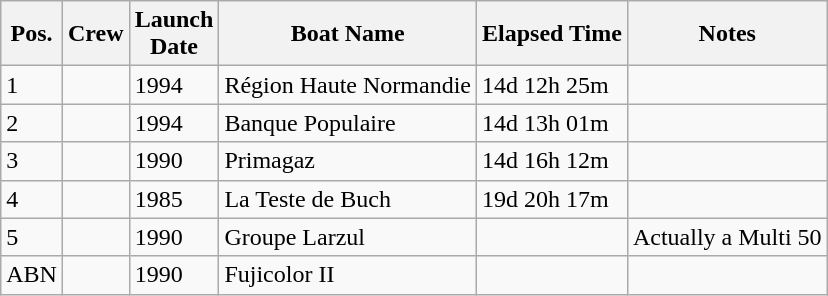<table class="wikitable sortable">
<tr>
<th>Pos.</th>
<th>Crew</th>
<th>Launch<br>Date</th>
<th>Boat Name</th>
<th>Elapsed Time</th>
<th>Notes</th>
</tr>
<tr>
<td>1</td>
<td><br></td>
<td>1994</td>
<td>Région Haute Normandie</td>
<td>14d 12h 25m</td>
<td></td>
</tr>
<tr>
<td>2</td>
<td><br></td>
<td>1994</td>
<td>Banque Populaire</td>
<td>14d 13h 01m</td>
<td></td>
</tr>
<tr>
<td>3</td>
<td><br></td>
<td>1990</td>
<td>Primagaz</td>
<td>14d 16h 12m</td>
<td></td>
</tr>
<tr>
<td>4</td>
<td><br></td>
<td>1985</td>
<td>La Teste de Buch</td>
<td>19d 20h 17m</td>
<td></td>
</tr>
<tr>
<td>5</td>
<td><br></td>
<td>1990</td>
<td>Groupe Larzul</td>
<td></td>
<td>Actually a Multi 50</td>
</tr>
<tr>
<td>ABN</td>
<td><br></td>
<td>1990</td>
<td>Fujicolor II</td>
<td></td>
<td></td>
</tr>
</table>
